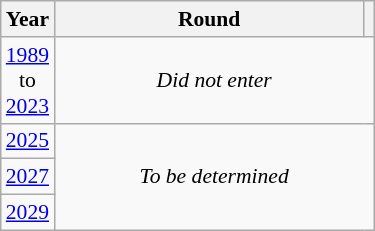<table class="wikitable" style="text-align: center; font-size:90%">
<tr>
<th>Year</th>
<th style="width:200px">Round</th>
<th></th>
</tr>
<tr>
<td><a href='#'>1989</a><br>to<br><a href='#'>2023</a></td>
<td colspan="2"><em>Did not enter</em></td>
</tr>
<tr>
<td><a href='#'>2025</a></td>
<td colspan="2" rowspan="3"><em>To be determined</em></td>
</tr>
<tr>
<td><a href='#'>2027</a></td>
</tr>
<tr>
<td><a href='#'>2029</a></td>
</tr>
</table>
